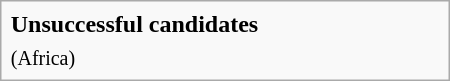<table class="infobox" style="width:300px;">
<tr>
<td><strong>Unsuccessful candidates</strong></td>
</tr>
<tr>
<td> <small>(Africa)</small></td>
</tr>
</table>
